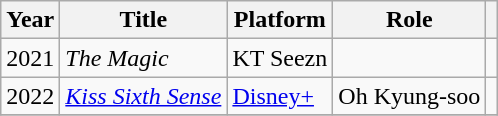<table class="wikitable sortable plainrowheaders">
<tr>
<th scope="col">Year</th>
<th scope="col">Title</th>
<th scope="col">Platform</th>
<th scope="col">Role</th>
<th scope="col" class="unsortable"></th>
</tr>
<tr>
<td scope="row">2021</td>
<td><em>The Magic</em></td>
<td>KT Seezn</td>
<td></td>
<td></td>
</tr>
<tr>
<td>2022</td>
<td><em><a href='#'>Kiss Sixth Sense</a></em></td>
<td><a href='#'>Disney+</a></td>
<td>Oh Kyung-soo</td>
<td></td>
</tr>
<tr>
</tr>
</table>
